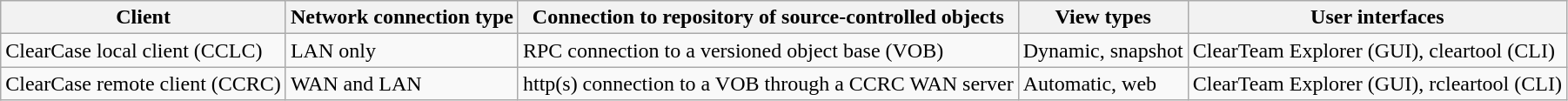<table class="wikitable">
<tr>
<th>Client</th>
<th>Network connection type</th>
<th>Connection to repository of source-controlled objects</th>
<th>View types</th>
<th>User interfaces</th>
</tr>
<tr>
<td>ClearCase local client (CCLC)</td>
<td>LAN only</td>
<td>RPC connection to a versioned object base (VOB)</td>
<td>Dynamic, snapshot</td>
<td>ClearTeam Explorer (GUI), cleartool (CLI)</td>
</tr>
<tr>
<td>ClearCase remote client (CCRC)</td>
<td>WAN and LAN</td>
<td>http(s) connection to a VOB through a CCRC WAN server</td>
<td>Automatic, web</td>
<td>ClearTeam Explorer (GUI), rcleartool (CLI)</td>
</tr>
</table>
